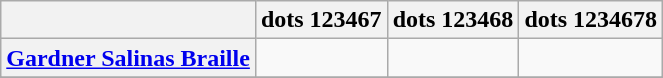<table class="wikitable">
<tr>
<th></th>
<th>dots 123467</th>
<th>dots 123468</th>
<th>dots 1234678</th>
</tr>
<tr>
<th align=left><a href='#'>Gardner Salinas Braille</a></th>
<td></td>
<td></td>
<td></td>
</tr>
<tr>
</tr>
<tr>
</tr>
</table>
